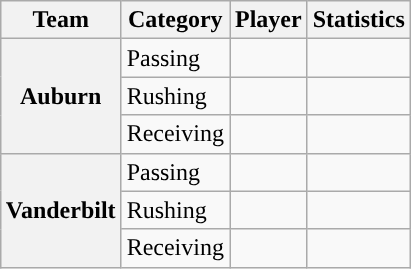<table class="wikitable" style="float:right">
<tr>
<th>Team</th>
<th>Category</th>
<th>Player</th>
<th>Statistics</th>
</tr>
<tr>
<th rowspan=3>Auburn</th>
<td>Passing</td>
<td></td>
<td></td>
</tr>
<tr>
<td>Rushing</td>
<td></td>
<td></td>
</tr>
<tr>
<td>Receiving</td>
<td></td>
<td></td>
</tr>
<tr>
<th rowspan=3>Vanderbilt</th>
<td>Passing</td>
<td></td>
<td></td>
</tr>
<tr>
<td>Rushing</td>
<td></td>
<td></td>
</tr>
<tr>
<td>Receiving</td>
<td></td>
<td></td>
</tr>
</table>
